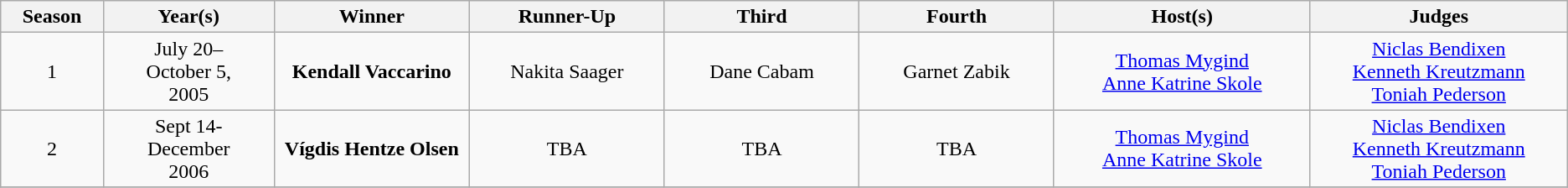<table class="wikitable" style="text-align:center;">
<tr>
<th width="75">Season</th>
<th width="130">Year(s)</th>
<th width="150">Winner</th>
<th width="150">Runner-Up</th>
<th width="150">Third</th>
<th width="150">Fourth</th>
<th width="200">Host(s)</th>
<th width="200">Judges</th>
</tr>
<tr>
<td>1</td>
<td>July 20–<br>October 5, <br>2005</td>
<td><strong>Kendall Vaccarino</strong></td>
<td>Nakita Saager</td>
<td>Dane Cabam</td>
<td>Garnet Zabik</td>
<td><a href='#'>Thomas Mygind</a><br><a href='#'>Anne Katrine Skole</a></td>
<td><a href='#'>Niclas Bendixen</a><br><a href='#'>Kenneth Kreutzmann</a> <br><a href='#'>Toniah Pederson</a></td>
</tr>
<tr>
<td>2</td>
<td>Sept 14-<br>December <br>2006</td>
<td><strong>Vígdis Hentze Olsen</strong></td>
<td>TBA</td>
<td>TBA</td>
<td>TBA</td>
<td><a href='#'>Thomas Mygind</a><br><a href='#'>Anne Katrine Skole</a></td>
<td><a href='#'>Niclas Bendixen</a><br><a href='#'>Kenneth Kreutzmann</a> <br><a href='#'>Toniah Pederson</a></td>
</tr>
<tr>
</tr>
</table>
